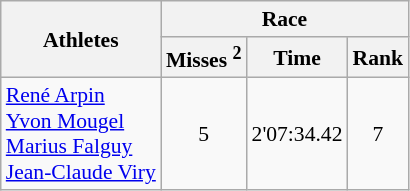<table class="wikitable" border="1" style="font-size:90%">
<tr>
<th rowspan=2>Athletes</th>
<th colspan=3>Race</th>
</tr>
<tr>
<th>Misses <sup>2</sup></th>
<th>Time</th>
<th>Rank</th>
</tr>
<tr>
<td><a href='#'>René Arpin</a><br><a href='#'>Yvon Mougel</a><br><a href='#'>Marius Falguy</a><br><a href='#'>Jean-Claude Viry</a></td>
<td align=center>5</td>
<td align=center>2'07:34.42</td>
<td align=center>7</td>
</tr>
</table>
